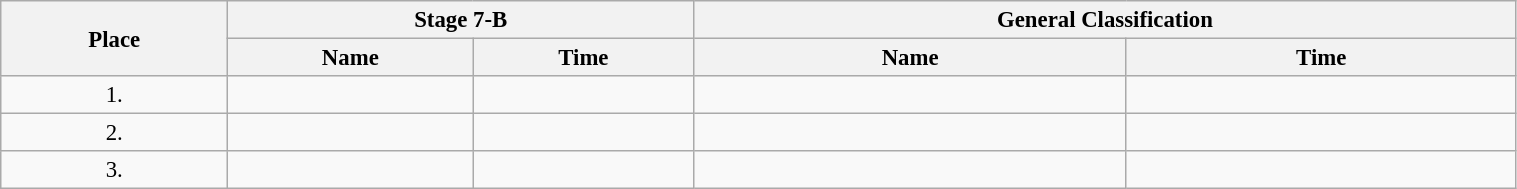<table class=wikitable style="font-size:95%" width="80%">
<tr>
<th rowspan="2">Place</th>
<th colspan="2">Stage 7-B</th>
<th colspan="2">General Classification</th>
</tr>
<tr>
<th>Name</th>
<th>Time</th>
<th>Name</th>
<th>Time</th>
</tr>
<tr>
<td align="center">1.</td>
<td></td>
<td></td>
<td></td>
<td></td>
</tr>
<tr>
<td align="center">2.</td>
<td></td>
<td></td>
<td></td>
<td></td>
</tr>
<tr>
<td align="center">3.</td>
<td></td>
<td></td>
<td></td>
<td></td>
</tr>
</table>
